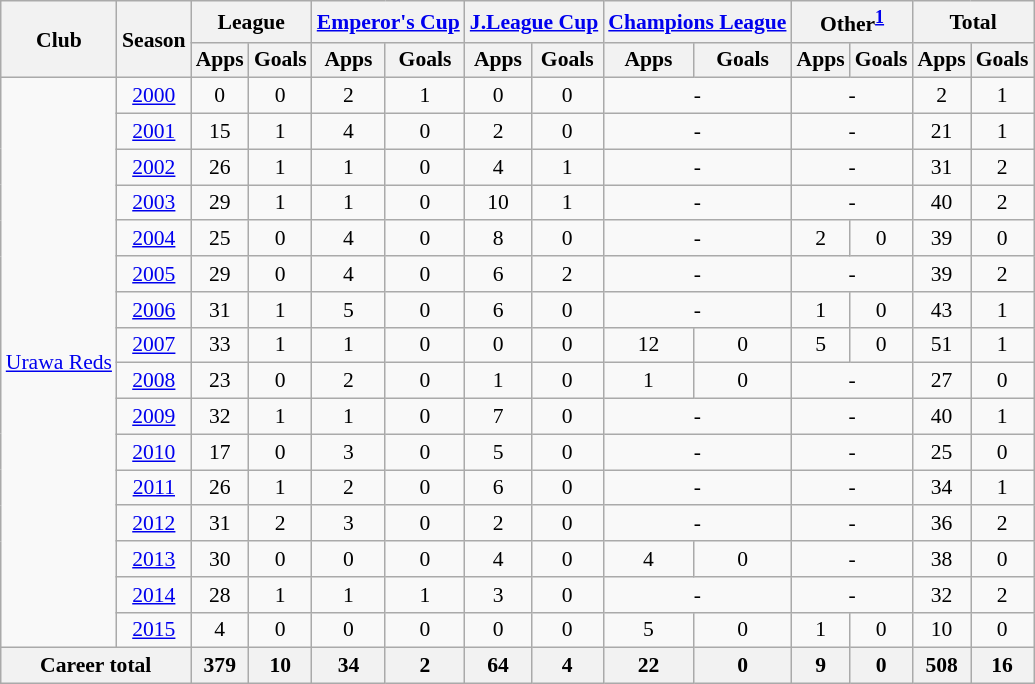<table class="wikitable" style="font-size:90%; text-align:center;">
<tr>
<th rowspan="2">Club</th>
<th rowspan="2">Season</th>
<th colspan="2">League</th>
<th colspan="2"><a href='#'>Emperor's Cup</a></th>
<th colspan="2"><a href='#'>J.League Cup</a></th>
<th colspan="2"><a href='#'>Champions League</a></th>
<th colspan="2">Other<sup><a href='#'>1</a></sup></th>
<th colspan="2">Total</th>
</tr>
<tr>
<th>Apps</th>
<th>Goals</th>
<th>Apps</th>
<th>Goals</th>
<th>Apps</th>
<th>Goals</th>
<th>Apps</th>
<th>Goals</th>
<th>Apps</th>
<th>Goals</th>
<th>Apps</th>
<th>Goals</th>
</tr>
<tr>
<td rowspan="16"><a href='#'>Urawa Reds</a></td>
<td><a href='#'>2000</a></td>
<td>0</td>
<td>0</td>
<td>2</td>
<td>1</td>
<td>0</td>
<td>0</td>
<td colspan="2">-</td>
<td colspan="2">-</td>
<td>2</td>
<td>1</td>
</tr>
<tr>
<td><a href='#'>2001</a></td>
<td>15</td>
<td>1</td>
<td>4</td>
<td>0</td>
<td>2</td>
<td>0</td>
<td colspan="2">-</td>
<td colspan="2">-</td>
<td>21</td>
<td>1</td>
</tr>
<tr>
<td><a href='#'>2002</a></td>
<td>26</td>
<td>1</td>
<td>1</td>
<td>0</td>
<td>4</td>
<td>1</td>
<td colspan="2">-</td>
<td colspan="2">-</td>
<td>31</td>
<td>2</td>
</tr>
<tr>
<td><a href='#'>2003</a></td>
<td>29</td>
<td>1</td>
<td>1</td>
<td>0</td>
<td>10</td>
<td>1</td>
<td colspan="2">-</td>
<td colspan="2">-</td>
<td>40</td>
<td>2</td>
</tr>
<tr>
<td><a href='#'>2004</a></td>
<td>25</td>
<td>0</td>
<td>4</td>
<td>0</td>
<td>8</td>
<td>0</td>
<td colspan="2">-</td>
<td>2</td>
<td>0</td>
<td>39</td>
<td>0</td>
</tr>
<tr>
<td><a href='#'>2005</a></td>
<td>29</td>
<td>0</td>
<td>4</td>
<td>0</td>
<td>6</td>
<td>2</td>
<td colspan="2">-</td>
<td colspan="2">-</td>
<td>39</td>
<td>2</td>
</tr>
<tr>
<td><a href='#'>2006</a></td>
<td>31</td>
<td>1</td>
<td>5</td>
<td>0</td>
<td>6</td>
<td>0</td>
<td colspan="2">-</td>
<td>1</td>
<td>0</td>
<td>43</td>
<td>1</td>
</tr>
<tr>
<td><a href='#'>2007</a></td>
<td>33</td>
<td>1</td>
<td>1</td>
<td>0</td>
<td>0</td>
<td>0</td>
<td>12</td>
<td>0</td>
<td>5</td>
<td>0</td>
<td>51</td>
<td>1</td>
</tr>
<tr>
<td><a href='#'>2008</a></td>
<td>23</td>
<td>0</td>
<td>2</td>
<td>0</td>
<td>1</td>
<td>0</td>
<td>1</td>
<td>0</td>
<td colspan="2">-</td>
<td>27</td>
<td>0</td>
</tr>
<tr>
<td><a href='#'>2009</a></td>
<td>32</td>
<td>1</td>
<td>1</td>
<td>0</td>
<td>7</td>
<td>0</td>
<td colspan="2">-</td>
<td colspan="2">-</td>
<td>40</td>
<td>1</td>
</tr>
<tr>
<td><a href='#'>2010</a></td>
<td>17</td>
<td>0</td>
<td>3</td>
<td>0</td>
<td>5</td>
<td>0</td>
<td colspan="2">-</td>
<td colspan="2">-</td>
<td>25</td>
<td>0</td>
</tr>
<tr>
<td><a href='#'>2011</a></td>
<td>26</td>
<td>1</td>
<td>2</td>
<td>0</td>
<td>6</td>
<td>0</td>
<td colspan="2">-</td>
<td colspan="2">-</td>
<td>34</td>
<td>1</td>
</tr>
<tr>
<td><a href='#'>2012</a></td>
<td>31</td>
<td>2</td>
<td>3</td>
<td>0</td>
<td>2</td>
<td>0</td>
<td colspan="2">-</td>
<td colspan="2">-</td>
<td>36</td>
<td>2</td>
</tr>
<tr>
<td><a href='#'>2013</a></td>
<td>30</td>
<td>0</td>
<td>0</td>
<td>0</td>
<td>4</td>
<td>0</td>
<td>4</td>
<td>0</td>
<td colspan="2">-</td>
<td>38</td>
<td>0</td>
</tr>
<tr>
<td><a href='#'>2014</a></td>
<td>28</td>
<td>1</td>
<td>1</td>
<td>1</td>
<td>3</td>
<td>0</td>
<td colspan="2">-</td>
<td colspan="2">-</td>
<td>32</td>
<td>2</td>
</tr>
<tr>
<td><a href='#'>2015</a></td>
<td>4</td>
<td>0</td>
<td>0</td>
<td>0</td>
<td>0</td>
<td>0</td>
<td>5</td>
<td>0</td>
<td>1</td>
<td>0</td>
<td>10</td>
<td>0</td>
</tr>
<tr>
<th colspan="2">Career total</th>
<th>379</th>
<th>10</th>
<th>34</th>
<th>2</th>
<th>64</th>
<th>4</th>
<th>22</th>
<th>0</th>
<th>9</th>
<th>0</th>
<th>508</th>
<th>16</th>
</tr>
</table>
